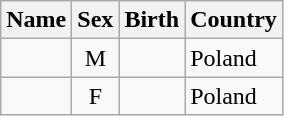<table class="wikitable sortable">
<tr>
<th>Name</th>
<th>Sex</th>
<th>Birth</th>
<th>Country</th>
</tr>
<tr>
<td></td>
<td style="text-align: center">M</td>
<td></td>
<td>Poland</td>
</tr>
<tr>
<td></td>
<td style="text-align: center">F</td>
<td></td>
<td>Poland</td>
</tr>
</table>
